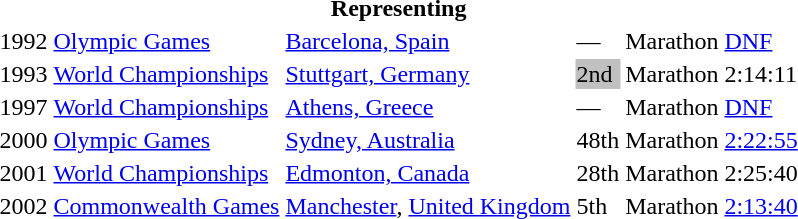<table>
<tr>
<th colspan="6">Representing </th>
</tr>
<tr>
<td>1992</td>
<td><a href='#'>Olympic Games</a></td>
<td><a href='#'>Barcelona, Spain</a></td>
<td>—</td>
<td>Marathon</td>
<td><a href='#'>DNF</a></td>
</tr>
<tr>
<td>1993</td>
<td><a href='#'>World Championships</a></td>
<td><a href='#'>Stuttgart, Germany</a></td>
<td bgcolor="silver">2nd</td>
<td>Marathon</td>
<td>2:14:11</td>
</tr>
<tr>
<td>1997</td>
<td><a href='#'>World Championships</a></td>
<td><a href='#'>Athens, Greece</a></td>
<td>—</td>
<td>Marathon</td>
<td><a href='#'>DNF</a></td>
</tr>
<tr>
<td>2000</td>
<td><a href='#'>Olympic Games</a></td>
<td><a href='#'>Sydney, Australia</a></td>
<td>48th</td>
<td>Marathon</td>
<td><a href='#'>2:22:55</a></td>
</tr>
<tr>
<td>2001</td>
<td><a href='#'>World Championships</a></td>
<td><a href='#'>Edmonton, Canada</a></td>
<td>28th</td>
<td>Marathon</td>
<td>2:25:40</td>
</tr>
<tr>
<td>2002</td>
<td><a href='#'>Commonwealth Games</a></td>
<td><a href='#'>Manchester</a>, <a href='#'>United Kingdom</a></td>
<td>5th</td>
<td>Marathon</td>
<td><a href='#'>2:13:40</a></td>
</tr>
</table>
